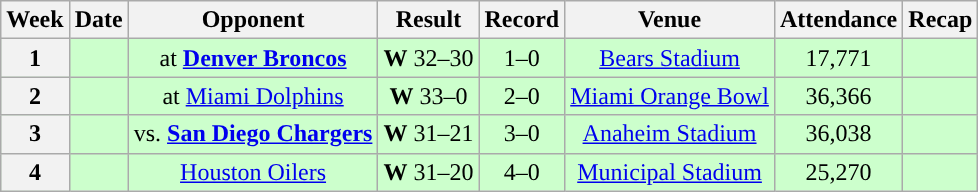<table class="wikitable" style="text-align:center">
<tr>
<th>Week</th>
<th>Date</th>
<th>Opponent</th>
<th>Result</th>
<th>Record</th>
<th>Venue</th>
<th>Attendance</th>
<th>Recap</th>
</tr>
<tr style="background:#cfc">
<th>1</th>
<td></td>
<td>at <strong><a href='#'>Denver Broncos</a></strong></td>
<td><strong>W</strong> 32–30</td>
<td>1–0</td>
<td><a href='#'>Bears Stadium</a></td>
<td>17,771</td>
<td></td>
</tr>
<tr style="background:#cfc">
<th>2</th>
<td></td>
<td>at <a href='#'>Miami Dolphins</a></td>
<td><strong>W</strong> 33–0</td>
<td>2–0</td>
<td><a href='#'>Miami Orange Bowl</a></td>
<td>36,366</td>
<td></td>
</tr>
<tr style="background:#cfc">
<th>3</th>
<td></td>
<td>vs. <strong><a href='#'>San Diego Chargers</a></strong></td>
<td><strong>W</strong> 31–21</td>
<td>3–0</td>
<td><a href='#'>Anaheim Stadium</a> </td>
<td>36,038</td>
<td></td>
</tr>
<tr style="background:#cfc">
<th>4</th>
<td></td>
<td><a href='#'>Houston Oilers</a></td>
<td><strong>W</strong> 31–20</td>
<td>4–0</td>
<td><a href='#'>Municipal Stadium</a></td>
<td>25,270</td>
<td></td>
</tr>
</table>
